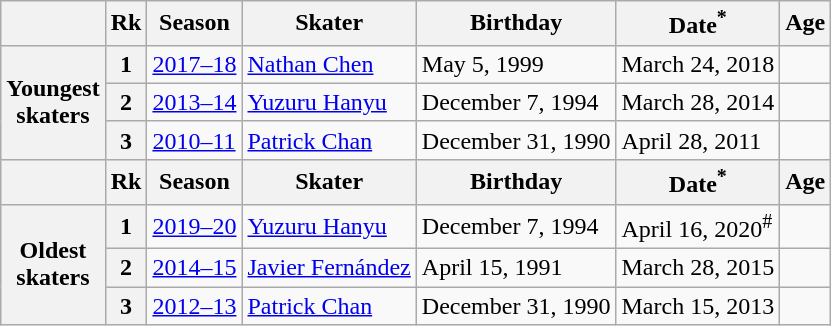<table class="wikitable">
<tr>
<th></th>
<th>Rk</th>
<th>Season</th>
<th>Skater</th>
<th>Birthday</th>
<th>Date<sup>*</sup></th>
<th>Age</th>
</tr>
<tr>
<th rowspan="3">Youngest<br>skaters</th>
<th>1</th>
<td><a href='#'>2017–18</a></td>
<td> <a href='#'>Nathan Chen</a></td>
<td>May 5, 1999</td>
<td>March 24, 2018</td>
<td></td>
</tr>
<tr>
<th>2</th>
<td><a href='#'>2013–14</a></td>
<td> <a href='#'>Yuzuru Hanyu</a></td>
<td>December 7, 1994</td>
<td>March 28, 2014</td>
<td></td>
</tr>
<tr>
<th>3</th>
<td><a href='#'>2010–11</a></td>
<td> <a href='#'>Patrick Chan</a></td>
<td>December 31, 1990</td>
<td>April 28, 2011</td>
<td></td>
</tr>
<tr>
<th></th>
<th>Rk</th>
<th>Season</th>
<th>Skater</th>
<th>Birthday</th>
<th>Date<sup>*</sup></th>
<th>Age</th>
</tr>
<tr>
<th rowspan="3">Oldest<br>skaters</th>
<th>1</th>
<td><a href='#'>2019–20</a></td>
<td> <a href='#'>Yuzuru Hanyu</a></td>
<td>December 7, 1994</td>
<td>April 16, 2020<sup>#</sup></td>
<td></td>
</tr>
<tr>
<th>2</th>
<td><a href='#'>2014–15</a></td>
<td> <a href='#'>Javier Fernández</a></td>
<td>April 15, 1991</td>
<td>March 28, 2015</td>
<td></td>
</tr>
<tr>
<th>3</th>
<td><a href='#'>2012–13</a></td>
<td> <a href='#'>Patrick Chan</a></td>
<td>December 31, 1990</td>
<td>March 15, 2013</td>
<td></td>
</tr>
</table>
